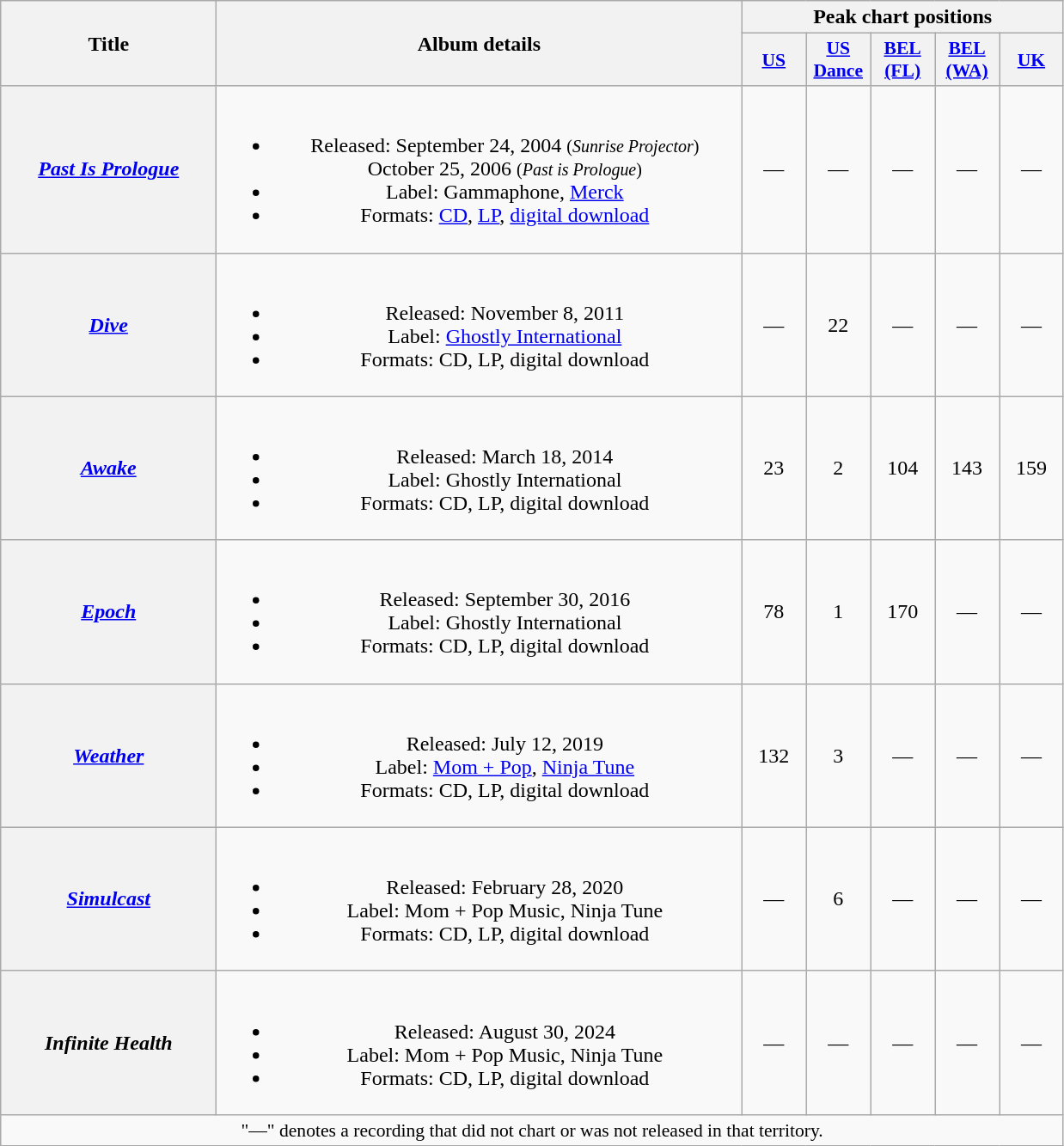<table class="wikitable plainrowheaders" style="text-align:center;">
<tr>
<th scope="col" rowspan="2" style="width:10em;">Title</th>
<th scope="col" rowspan="2" style="width:25em;">Album details</th>
<th scope="col" colspan="10">Peak chart positions</th>
</tr>
<tr>
<th scope="col" style="width:3em;font-size:90%;"><a href='#'>US</a><br></th>
<th scope="col" style="width:3em;font-size:90%;"><a href='#'>US<br>Dance</a><br></th>
<th scope="col" style="width:3em;font-size:90%;"><a href='#'>BEL<br>(FL)</a><br></th>
<th scope="col" style="width:3em;font-size:90%;"><a href='#'>BEL<br>(WA)</a><br></th>
<th scope="col" style="width:3em;font-size:90%;"><a href='#'>UK</a><br></th>
</tr>
<tr>
<th scope="row"><em><a href='#'>Past Is Prologue</a></em></th>
<td><br><ul><li>Released: September 24, 2004 <small>(<em>Sunrise Projector</em>)</small><br>October 25, 2006 <small>(<em>Past is Prologue</em>)</small></li><li>Label: Gammaphone, <a href='#'>Merck</a></li><li>Formats: <a href='#'>CD</a>, <a href='#'>LP</a>, <a href='#'>digital download</a></li></ul></td>
<td>—</td>
<td>—</td>
<td>—</td>
<td>—</td>
<td>—</td>
</tr>
<tr>
<th scope="row"><em><a href='#'>Dive</a></em></th>
<td><br><ul><li>Released: November 8, 2011</li><li>Label: <a href='#'>Ghostly International</a></li><li>Formats: CD, LP, digital download</li></ul></td>
<td>—</td>
<td>22</td>
<td>—</td>
<td>—</td>
<td>—</td>
</tr>
<tr>
<th scope="row"><em><a href='#'>Awake</a></em></th>
<td><br><ul><li>Released: March 18, 2014</li><li>Label: Ghostly International</li><li>Formats: CD, LP, digital download</li></ul></td>
<td>23</td>
<td>2</td>
<td>104</td>
<td>143</td>
<td>159</td>
</tr>
<tr>
<th scope="row"><em><a href='#'>Epoch</a></em></th>
<td><br><ul><li>Released: September 30, 2016</li><li>Label: Ghostly International</li><li>Formats: CD, LP, digital download</li></ul></td>
<td>78</td>
<td>1</td>
<td>170</td>
<td>—</td>
<td>—</td>
</tr>
<tr>
<th scope="row"><em><a href='#'>Weather</a></em></th>
<td><br><ul><li>Released: July 12, 2019</li><li>Label: <a href='#'>Mom + Pop</a>, <a href='#'>Ninja Tune</a></li><li>Formats: CD, LP, digital download</li></ul></td>
<td>132</td>
<td>3</td>
<td>—</td>
<td>—</td>
<td>—</td>
</tr>
<tr>
<th scope="row"><em><a href='#'>Simulcast</a></em></th>
<td><br><ul><li>Released: February 28, 2020</li><li>Label: Mom + Pop Music, Ninja Tune</li><li>Formats: CD, LP, digital download</li></ul></td>
<td>—</td>
<td>6</td>
<td>—</td>
<td>—</td>
<td>—</td>
</tr>
<tr>
<th scope="row"><em>Infinite Health</em></th>
<td><br><ul><li>Released: August 30, 2024</li><li>Label: Mom + Pop Music, Ninja Tune</li><li>Formats: CD, LP, digital download</li></ul></td>
<td>—</td>
<td>—</td>
<td>—</td>
<td>—</td>
<td>—</td>
</tr>
<tr>
<td colspan="7" style="font-size:90%">"—" denotes a recording that did not chart or was not released in that territory.</td>
</tr>
</table>
